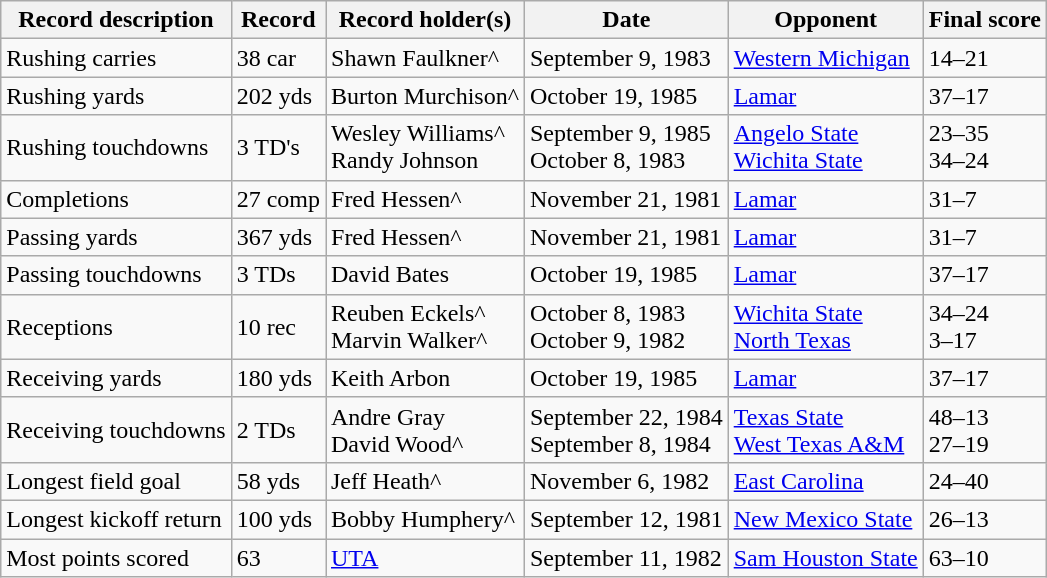<table class="wikitable">
<tr>
<th>Record description</th>
<th>Record</th>
<th>Record holder(s)</th>
<th>Date</th>
<th>Opponent</th>
<th>Final score</th>
</tr>
<tr>
<td>Rushing carries</td>
<td>38 car</td>
<td>Shawn Faulkner^</td>
<td>September 9, 1983</td>
<td><a href='#'>Western Michigan</a></td>
<td>14–21</td>
</tr>
<tr>
<td>Rushing yards</td>
<td>202 yds</td>
<td>Burton Murchison^</td>
<td>October 19, 1985</td>
<td><a href='#'>Lamar</a></td>
<td>37–17</td>
</tr>
<tr>
<td>Rushing touchdowns</td>
<td>3 TD's</td>
<td>Wesley Williams^<br>Randy Johnson</td>
<td>September 9, 1985<br>October 8, 1983</td>
<td><a href='#'>Angelo State</a><br> <a href='#'>Wichita State</a></td>
<td>23–35<br>34–24</td>
</tr>
<tr>
<td>Completions</td>
<td>27 comp</td>
<td>Fred Hessen^</td>
<td>November 21, 1981</td>
<td><a href='#'>Lamar</a></td>
<td>31–7</td>
</tr>
<tr>
<td>Passing yards</td>
<td>367 yds</td>
<td>Fred Hessen^</td>
<td>November 21, 1981</td>
<td><a href='#'>Lamar</a></td>
<td>31–7</td>
</tr>
<tr>
<td>Passing touchdowns</td>
<td>3 TDs</td>
<td>David Bates</td>
<td>October 19, 1985</td>
<td><a href='#'>Lamar</a></td>
<td>37–17</td>
</tr>
<tr>
<td>Receptions</td>
<td>10 rec</td>
<td>Reuben Eckels^<br>Marvin Walker^</td>
<td>October 8, 1983<br> October 9, 1982</td>
<td><a href='#'>Wichita State</a><br> <a href='#'>North Texas</a></td>
<td>34–24<br>3–17</td>
</tr>
<tr>
<td>Receiving yards</td>
<td>180 yds</td>
<td>Keith Arbon</td>
<td>October 19, 1985</td>
<td><a href='#'>Lamar</a></td>
<td>37–17</td>
</tr>
<tr>
<td>Receiving touchdowns</td>
<td>2 TDs</td>
<td>Andre Gray<br>David Wood^</td>
<td>September 22, 1984<br>September 8, 1984</td>
<td><a href='#'>Texas State</a><br> <a href='#'>West Texas A&M</a></td>
<td>48–13<br>27–19</td>
</tr>
<tr>
<td>Longest field goal</td>
<td>58 yds</td>
<td>Jeff Heath^</td>
<td>November 6, 1982</td>
<td><a href='#'>East Carolina</a></td>
<td>24–40</td>
</tr>
<tr>
<td>Longest kickoff return</td>
<td>100 yds</td>
<td>Bobby Humphery^</td>
<td>September 12, 1981</td>
<td><a href='#'>New Mexico State</a></td>
<td>26–13</td>
</tr>
<tr>
<td>Most points scored</td>
<td>63</td>
<td><a href='#'>UTA</a></td>
<td>September 11, 1982</td>
<td><a href='#'>Sam Houston State</a></td>
<td>63–10</td>
</tr>
</table>
